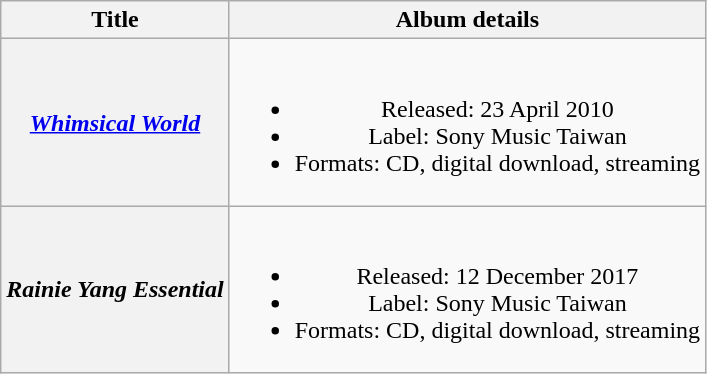<table class="wikitable plainrowheaders" style="text-align:center;">
<tr>
<th rowspan="1">Title</th>
<th rowspan="1">Album details</th>
</tr>
<tr>
<th scope="row"><em><a href='#'>Whimsical World</a></em></th>
<td><br><ul><li>Released: 23 April 2010</li><li>Label: Sony Music Taiwan</li><li>Formats: CD, digital download, streaming</li></ul></td>
</tr>
<tr>
<th scope="row"><em>Rainie Yang Essential</em></th>
<td><br><ul><li>Released: 12 December 2017</li><li>Label: Sony Music Taiwan</li><li>Formats: CD, digital download, streaming</li></ul></td>
</tr>
</table>
